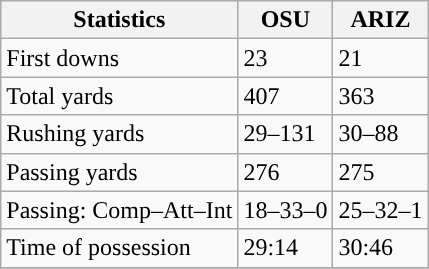<table class="wikitable" style="float: left;">
<tr>
<th>Statistics</th>
<th>OSU</th>
<th>ARIZ</th>
</tr>
<tr>
<td>First downs</td>
<td>23</td>
<td>21</td>
</tr>
<tr>
<td>Total yards</td>
<td>407</td>
<td>363</td>
</tr>
<tr>
<td>Rushing yards</td>
<td>29–131</td>
<td>30–88</td>
</tr>
<tr>
<td>Passing yards</td>
<td>276</td>
<td>275</td>
</tr>
<tr>
<td>Passing: Comp–Att–Int</td>
<td>18–33–0</td>
<td>25–32–1</td>
</tr>
<tr>
<td>Time of possession</td>
<td>29:14</td>
<td>30:46</td>
</tr>
<tr>
</tr>
</table>
